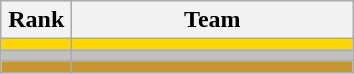<table class="wikitable" style="text-align:center;">
<tr>
<th width=40>Rank</th>
<th width=180>Team</th>
</tr>
<tr bgcolor="gold">
<td></td>
<td style="text-align:left;"></td>
</tr>
<tr bgcolor="silver">
<td></td>
<td style="text-align:left;"></td>
</tr>
<tr bgcolor="#C69633">
<td></td>
<td style="text-align:left;"></td>
</tr>
</table>
